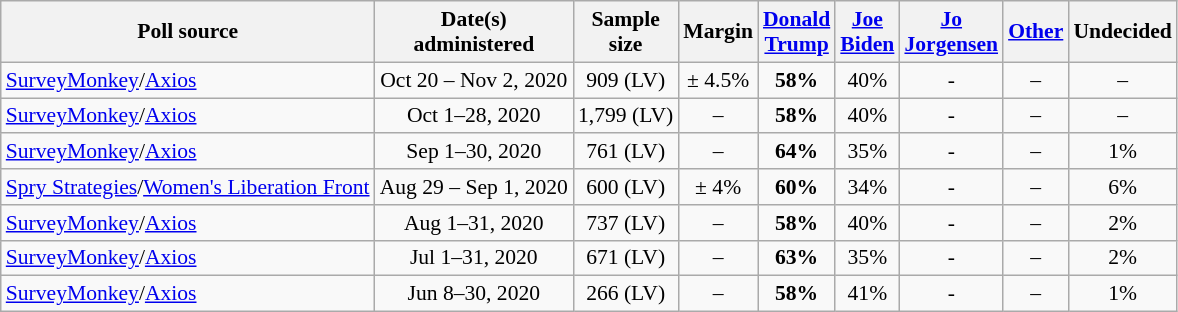<table class="wikitable sortable" style="text-align:center;font-size:90%;line-height:17px">
<tr>
<th>Poll source</th>
<th>Date(s)<br>administered</th>
<th>Sample<br>size</th>
<th>Margin<br></th>
<th class="unsortable"><a href='#'>Donald<br>Trump</a><br><small></small></th>
<th class="unsortable"><a href='#'>Joe<br>Biden</a><br><small></small></th>
<th class="unsortable"><a href='#'>Jo<br>Jorgensen</a><br><small></small></th>
<th class="unsortable"><a href='#'>Other</a></th>
<th class="unsortable">Undecided</th>
</tr>
<tr>
<td style="text-align:left;"><a href='#'>SurveyMonkey</a>/<a href='#'>Axios</a></td>
<td>Oct 20 – Nov 2, 2020</td>
<td>909 (LV)</td>
<td>± 4.5%</td>
<td><strong>58%</strong></td>
<td>40%</td>
<td>-</td>
<td>–</td>
<td>–</td>
</tr>
<tr>
<td style="text-align:left;"><a href='#'>SurveyMonkey</a>/<a href='#'>Axios</a></td>
<td>Oct 1–28, 2020</td>
<td>1,799 (LV)</td>
<td>–</td>
<td><strong>58%</strong></td>
<td>40%</td>
<td>-</td>
<td>–</td>
<td>–</td>
</tr>
<tr>
<td style="text-align:left;"><a href='#'>SurveyMonkey</a>/<a href='#'>Axios</a></td>
<td>Sep 1–30, 2020</td>
<td>761 (LV)</td>
<td>–</td>
<td><strong>64%</strong></td>
<td>35%</td>
<td>-</td>
<td>–</td>
<td>1%</td>
</tr>
<tr>
<td style="text-align:left;"><a href='#'>Spry Strategies</a>/<a href='#'>Women's Liberation Front</a></td>
<td>Aug 29 – Sep 1, 2020</td>
<td>600 (LV)</td>
<td>± 4%</td>
<td><strong>60%</strong></td>
<td>34%</td>
<td>-</td>
<td>–</td>
<td>6%</td>
</tr>
<tr>
<td style="text-align:left;"><a href='#'>SurveyMonkey</a>/<a href='#'>Axios</a></td>
<td>Aug 1–31, 2020</td>
<td>737 (LV)</td>
<td>–</td>
<td><strong>58%</strong></td>
<td>40%</td>
<td>-</td>
<td>–</td>
<td>2%</td>
</tr>
<tr>
<td style="text-align:left;"><a href='#'>SurveyMonkey</a>/<a href='#'>Axios</a></td>
<td>Jul 1–31, 2020</td>
<td>671 (LV)</td>
<td>–</td>
<td><strong>63%</strong></td>
<td>35%</td>
<td>-</td>
<td>–</td>
<td>2%</td>
</tr>
<tr>
<td style="text-align:left;"><a href='#'>SurveyMonkey</a>/<a href='#'>Axios</a></td>
<td>Jun 8–30, 2020</td>
<td>266 (LV)</td>
<td>–</td>
<td><strong>58%</strong></td>
<td>41%</td>
<td>-</td>
<td>–</td>
<td>1%</td>
</tr>
</table>
